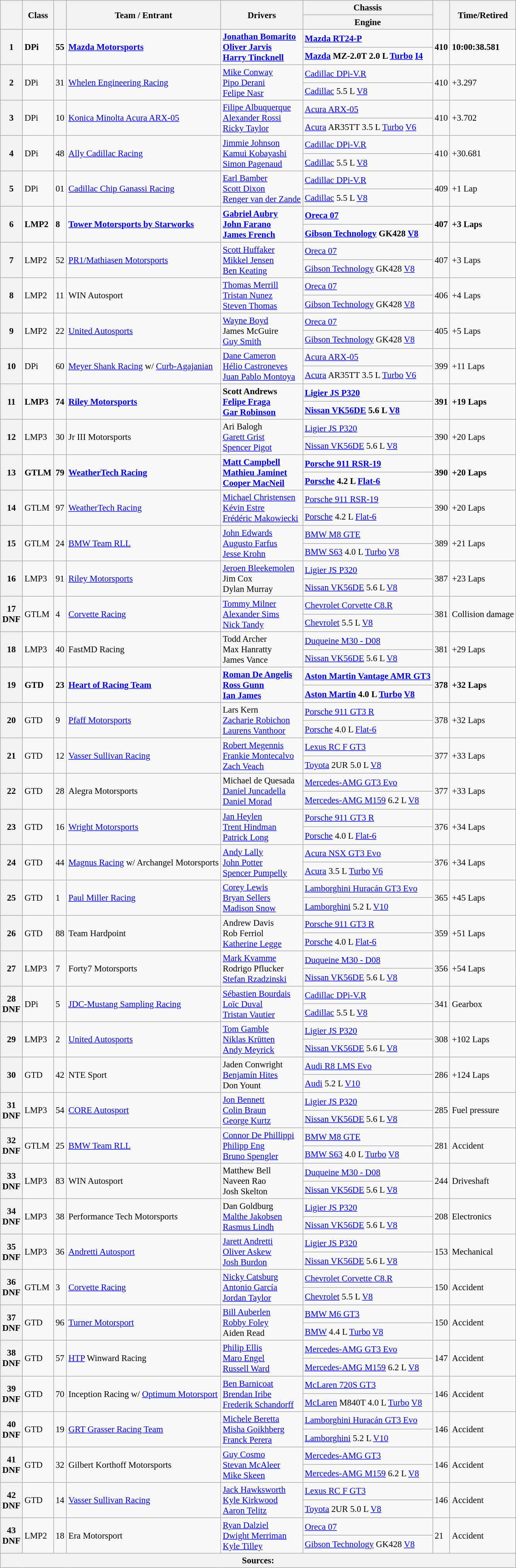<table class="wikitable" style="font-size: 95%;">
<tr>
<th rowspan="2"></th>
<th rowspan="2">Class</th>
<th rowspan="2" class="unsortable"></th>
<th rowspan="2" class="unsortable">Team / Entrant</th>
<th rowspan="2" class="unsortable">Drivers</th>
<th scope="col" class="unsortable">Chassis</th>
<th rowspan="2" class="unsortable"></th>
<th rowspan="2" class="unsortable">Time/Retired</th>
</tr>
<tr>
<th>Engine</th>
</tr>
<tr style="font-weight:bold">
<th rowspan=2>1</th>
<td rowspan=2>DPi</td>
<td rowspan=2>55</td>
<td rowspan=2> <a href='#'>Mazda Motorsports</a></td>
<td rowspan=2> <a href='#'>Jonathan Bomarito</a><br> <a href='#'>Oliver Jarvis</a><br> <a href='#'>Harry Tincknell</a></td>
<td><a href='#'>Mazda RT24-P</a></td>
<td rowspan=2>410</td>
<td rowspan=2>10:00:38.581</td>
</tr>
<tr style="font-weight:bold">
<td><a href='#'>Mazda</a> MZ-2.0T 2.0 L <a href='#'>Turbo</a> <a href='#'>I4</a></td>
</tr>
<tr>
<th rowspan=2>2</th>
<td rowspan=2>DPi</td>
<td rowspan=2>31</td>
<td rowspan=2> <a href='#'>Whelen Engineering Racing</a></td>
<td rowspan=2> <a href='#'>Mike Conway</a><br> <a href='#'>Pipo Derani</a><br> <a href='#'>Felipe Nasr</a></td>
<td><a href='#'>Cadillac DPi-V.R</a></td>
<td rowspan=2>410</td>
<td rowspan=2>+3.297</td>
</tr>
<tr>
<td><a href='#'>Cadillac</a> 5.5 L <a href='#'>V8</a></td>
</tr>
<tr>
<th rowspan=2>3</th>
<td rowspan=2>DPi</td>
<td rowspan=2>10</td>
<td rowspan=2> <a href='#'>Konica Minolta Acura ARX-05</a></td>
<td rowspan=2> <a href='#'>Filipe Albuquerque</a><br> <a href='#'>Alexander Rossi</a><br> <a href='#'>Ricky Taylor</a></td>
<td><a href='#'>Acura ARX-05</a></td>
<td rowspan=2>410</td>
<td rowspan=2>+3.702</td>
</tr>
<tr>
<td><a href='#'>Acura</a> AR35TT 3.5 L <a href='#'>Turbo</a> <a href='#'>V6</a></td>
</tr>
<tr>
<th rowspan=2>4</th>
<td rowspan=2>DPi</td>
<td rowspan=2>48</td>
<td rowspan=2> <a href='#'>Ally Cadillac Racing</a></td>
<td rowspan=2> <a href='#'>Jimmie Johnson</a><br> <a href='#'>Kamui Kobayashi</a><br> <a href='#'>Simon Pagenaud</a></td>
<td><a href='#'>Cadillac DPi-V.R</a></td>
<td rowspan=2>410</td>
<td rowspan=2>+30.681</td>
</tr>
<tr>
<td><a href='#'>Cadillac</a> 5.5 L <a href='#'>V8</a></td>
</tr>
<tr>
<th rowspan=2>5</th>
<td rowspan=2>DPi</td>
<td rowspan=2>01</td>
<td rowspan=2> <a href='#'>Cadillac Chip Ganassi Racing</a></td>
<td rowspan=2> <a href='#'>Earl Bamber</a><br> <a href='#'>Scott Dixon</a><br> <a href='#'>Renger van der Zande</a></td>
<td><a href='#'>Cadillac DPi-V.R</a></td>
<td rowspan=2>409</td>
<td rowspan=2>+1 Lap</td>
</tr>
<tr>
<td><a href='#'>Cadillac</a> 5.5 L <a href='#'>V8</a></td>
</tr>
<tr style="font-weight:bold">
<th rowspan=2>6</th>
<td rowspan=2>LMP2</td>
<td rowspan=2>8</td>
<td rowspan=2> <a href='#'>Tower Motorsports by Starworks</a></td>
<td rowspan=2> <a href='#'>Gabriel Aubry</a><br> <a href='#'>John Farano</a><br> <a href='#'>James French</a></td>
<td><a href='#'>Oreca 07</a></td>
<td rowspan=2>407</td>
<td rowspan=2>+3 Laps</td>
</tr>
<tr style="font-weight:bold">
<td><a href='#'>Gibson Technology</a> GK428 <a href='#'>V8</a></td>
</tr>
<tr>
<th rowspan=2>7</th>
<td rowspan=2>LMP2</td>
<td rowspan=2>52</td>
<td rowspan=2> <a href='#'>PR1/Mathiasen Motorsports</a></td>
<td rowspan=2> <a href='#'>Scott Huffaker</a><br> <a href='#'>Mikkel Jensen</a><br> <a href='#'>Ben Keating</a></td>
<td><a href='#'>Oreca 07</a></td>
<td rowspan=2>407</td>
<td rowspan=2>+3 Laps</td>
</tr>
<tr>
<td><a href='#'>Gibson Technology</a> GK428 <a href='#'>V8</a></td>
</tr>
<tr>
<th rowspan=2>8</th>
<td rowspan=2>LMP2</td>
<td rowspan=2>11</td>
<td rowspan=2> WIN Autosport</td>
<td rowspan=2> <a href='#'>Thomas Merrill</a><br> <a href='#'>Tristan Nunez</a><br> <a href='#'>Steven Thomas</a></td>
<td><a href='#'>Oreca 07</a></td>
<td rowspan=2>406</td>
<td rowspan=2>+4 Laps</td>
</tr>
<tr>
<td><a href='#'>Gibson Technology</a> GK428 <a href='#'>V8</a></td>
</tr>
<tr>
<th rowspan=2>9</th>
<td rowspan=2>LMP2</td>
<td rowspan=2>22</td>
<td rowspan=2> <a href='#'>United Autosports</a></td>
<td rowspan=2> <a href='#'>Wayne Boyd</a><br> James McGuire<br> <a href='#'>Guy Smith</a></td>
<td><a href='#'>Oreca 07</a></td>
<td rowspan=2>405</td>
<td rowspan=2>+5 Laps</td>
</tr>
<tr>
<td><a href='#'>Gibson Technology</a> GK428 <a href='#'>V8</a></td>
</tr>
<tr>
<th rowspan=2>10</th>
<td rowspan=2>DPi</td>
<td rowspan=2>60</td>
<td rowspan=2> <a href='#'>Meyer Shank Racing</a> w/ <a href='#'>Curb-Agajanian</a></td>
<td rowspan=2> <a href='#'>Dane Cameron</a><br> <a href='#'>Hélio Castroneves</a><br> <a href='#'>Juan Pablo Montoya</a></td>
<td><a href='#'>Acura ARX-05</a></td>
<td rowspan=2>399</td>
<td rowspan=2>+11 Laps</td>
</tr>
<tr>
<td><a href='#'>Acura</a> AR35TT 3.5 L <a href='#'>Turbo</a> <a href='#'>V6</a></td>
</tr>
<tr style="font-weight:bold">
<th rowspan=2>11</th>
<td rowspan=2>LMP3</td>
<td rowspan=2>74</td>
<td rowspan=2> <a href='#'>Riley Motorsports</a></td>
<td rowspan=2> Scott Andrews<br> <a href='#'>Felipe Fraga</a><br> <a href='#'>Gar Robinson</a></td>
<td><a href='#'>Ligier JS P320</a></td>
<td rowspan=2>391</td>
<td rowspan=2>+19 Laps</td>
</tr>
<tr style="font-weight:bold">
<td><a href='#'>Nissan VK56DE</a> 5.6 L <a href='#'>V8</a></td>
</tr>
<tr>
<th rowspan=2>12</th>
<td rowspan=2>LMP3</td>
<td rowspan=2>30</td>
<td rowspan=2> Jr III Motorsports</td>
<td rowspan=2> Ari Balogh<br> <a href='#'>Garett Grist</a><br> <a href='#'>Spencer Pigot</a></td>
<td><a href='#'>Ligier JS P320</a></td>
<td rowspan=2>390</td>
<td rowspan=2>+20 Laps</td>
</tr>
<tr>
<td><a href='#'>Nissan VK56DE</a> 5.6 L <a href='#'>V8</a></td>
</tr>
<tr style="font-weight:bold">
<th rowspan=2>13</th>
<td rowspan=2>GTLM</td>
<td rowspan=2>79</td>
<td rowspan=2> <a href='#'>WeatherTech Racing</a></td>
<td rowspan=2> <a href='#'>Matt Campbell</a><br> <a href='#'>Mathieu Jaminet</a><br> <a href='#'>Cooper MacNeil</a></td>
<td><a href='#'>Porsche 911 RSR-19</a></td>
<td rowspan=2>390</td>
<td rowspan=2>+20 Laps</td>
</tr>
<tr style="font-weight:bold">
<td><a href='#'>Porsche</a> 4.2 L <a href='#'>Flat-6</a></td>
</tr>
<tr>
<th rowspan=2>14</th>
<td rowspan=2>GTLM</td>
<td rowspan=2>97</td>
<td rowspan=2> <a href='#'>WeatherTech Racing</a></td>
<td rowspan=2> <a href='#'>Michael Christensen</a><br> <a href='#'>Kévin Estre</a><br> <a href='#'>Frédéric Makowiecki</a></td>
<td><a href='#'>Porsche 911 RSR-19</a></td>
<td rowspan=2>390</td>
<td rowspan=2>+20 Laps</td>
</tr>
<tr>
<td><a href='#'>Porsche</a> 4.2 L <a href='#'>Flat-6</a></td>
</tr>
<tr>
<th rowspan=2>15</th>
<td rowspan=2>GTLM</td>
<td rowspan=2>24</td>
<td rowspan=2> <a href='#'>BMW Team RLL</a></td>
<td rowspan=2> <a href='#'>John Edwards</a><br> <a href='#'>Augusto Farfus</a><br> <a href='#'>Jesse Krohn</a></td>
<td><a href='#'>BMW M8 GTE</a></td>
<td rowspan=2>389</td>
<td rowspan=2>+21 Laps</td>
</tr>
<tr>
<td><a href='#'>BMW S63</a> 4.0 L <a href='#'>Turbo</a> <a href='#'>V8</a></td>
</tr>
<tr>
<th rowspan=2>16</th>
<td rowspan=2>LMP3</td>
<td rowspan=2>91</td>
<td rowspan=2> <a href='#'>Riley Motorsports</a></td>
<td rowspan=2> <a href='#'>Jeroen Bleekemolen</a><br> Jim Cox<br> Dylan Murray</td>
<td><a href='#'>Ligier JS P320</a></td>
<td rowspan=2>387</td>
<td rowspan=2>+23 Laps</td>
</tr>
<tr>
<td><a href='#'>Nissan VK56DE</a> 5.6 L <a href='#'>V8</a></td>
</tr>
<tr>
<th rowspan=2>17<br>DNF</th>
<td rowspan=2>GTLM</td>
<td rowspan=2>4</td>
<td rowspan=2> <a href='#'>Corvette Racing</a></td>
<td rowspan=2> <a href='#'>Tommy Milner</a><br> <a href='#'>Alexander Sims</a><br> <a href='#'>Nick Tandy</a></td>
<td><a href='#'>Chevrolet Corvette C8.R</a></td>
<td rowspan=2>381</td>
<td rowspan=2>Collision damage</td>
</tr>
<tr>
<td><a href='#'>Chevrolet</a> 5.5 L <a href='#'>V8</a></td>
</tr>
<tr>
<th rowspan=2>18</th>
<td rowspan=2>LMP3</td>
<td rowspan=2>40</td>
<td rowspan=2> FastMD Racing</td>
<td rowspan=2> Todd Archer<br> Max Hanratty<br> James Vance</td>
<td><a href='#'>Duqueine M30 - D08</a></td>
<td rowspan=2>381</td>
<td rowspan=2>+29 Laps</td>
</tr>
<tr>
<td><a href='#'>Nissan VK56DE</a> 5.6 L <a href='#'>V8</a></td>
</tr>
<tr style="font-weight:bold">
<th rowspan=2>19</th>
<td rowspan=2>GTD</td>
<td rowspan=2>23</td>
<td rowspan=2> <a href='#'>Heart of Racing Team</a></td>
<td rowspan=2> <a href='#'>Roman De Angelis</a><br> <a href='#'>Ross Gunn</a><br> <a href='#'>Ian James</a></td>
<td><a href='#'>Aston Martin Vantage AMR GT3</a></td>
<td rowspan=2>378</td>
<td rowspan=2>+32 Laps</td>
</tr>
<tr style="font-weight:bold">
<td><a href='#'>Aston Martin</a> 4.0 L <a href='#'>Turbo</a> <a href='#'>V8</a></td>
</tr>
<tr>
<th rowspan=2>20</th>
<td rowspan=2>GTD</td>
<td rowspan=2>9</td>
<td rowspan=2> <a href='#'>Pfaff Motorsports</a></td>
<td rowspan=2> Lars Kern<br> <a href='#'>Zacharie Robichon</a><br> <a href='#'>Laurens Vanthoor</a></td>
<td><a href='#'>Porsche 911 GT3 R</a></td>
<td rowspan=2>378</td>
<td rowspan=2>+32 Laps</td>
</tr>
<tr>
<td><a href='#'>Porsche</a> 4.0 L <a href='#'>Flat-6</a></td>
</tr>
<tr>
<th rowspan=2>21</th>
<td rowspan=2>GTD</td>
<td rowspan=2>12</td>
<td rowspan=2> <a href='#'>Vasser Sullivan Racing</a></td>
<td rowspan=2> <a href='#'>Robert Megennis</a><br> <a href='#'>Frankie Montecalvo</a><br> <a href='#'>Zach Veach</a></td>
<td><a href='#'>Lexus RC F GT3</a></td>
<td rowspan=2>377</td>
<td rowspan=2>+33 Laps</td>
</tr>
<tr>
<td><a href='#'>Toyota</a> 2UR 5.0 L <a href='#'>V8</a></td>
</tr>
<tr>
<th rowspan=2>22</th>
<td rowspan=2>GTD</td>
<td rowspan=2>28</td>
<td rowspan=2> Alegra Motorsports</td>
<td rowspan=2> Michael de Quesada<br> <a href='#'>Daniel Juncadella</a><br> <a href='#'>Daniel Morad</a></td>
<td><a href='#'>Mercedes-AMG GT3 Evo</a></td>
<td rowspan=2>377</td>
<td rowspan=2>+33 Laps</td>
</tr>
<tr>
<td><a href='#'>Mercedes-AMG M159</a> 6.2 L <a href='#'>V8</a></td>
</tr>
<tr>
<th rowspan=2>23</th>
<td rowspan=2>GTD</td>
<td rowspan=2>16</td>
<td rowspan=2> <a href='#'>Wright Motorsports</a></td>
<td rowspan=2> <a href='#'>Jan Heylen</a><br> <a href='#'>Trent Hindman</a><br> <a href='#'>Patrick Long</a></td>
<td><a href='#'>Porsche 911 GT3 R</a></td>
<td rowspan=2>376</td>
<td rowspan=2>+34 Laps</td>
</tr>
<tr>
<td><a href='#'>Porsche</a> 4.0 L <a href='#'>Flat-6</a></td>
</tr>
<tr>
<th rowspan=2>24</th>
<td rowspan=2>GTD</td>
<td rowspan=2>44</td>
<td rowspan=2> <a href='#'>Magnus Racing</a> w/ Archangel Motorsports</td>
<td rowspan=2> <a href='#'>Andy Lally</a><br> <a href='#'>John Potter</a><br> <a href='#'>Spencer Pumpelly</a></td>
<td><a href='#'>Acura NSX GT3 Evo</a></td>
<td rowspan=2>376</td>
<td rowspan=2>+34 Laps</td>
</tr>
<tr>
<td><a href='#'>Acura</a> 3.5 L <a href='#'>Turbo</a> <a href='#'>V6</a></td>
</tr>
<tr>
<th rowspan=2>25</th>
<td rowspan=2>GTD</td>
<td rowspan=2>1</td>
<td rowspan=2> <a href='#'>Paul Miller Racing</a></td>
<td rowspan=2> <a href='#'>Corey Lewis</a><br> <a href='#'>Bryan Sellers</a><br> <a href='#'>Madison Snow</a></td>
<td><a href='#'>Lamborghini Huracán GT3 Evo</a></td>
<td rowspan=2>365</td>
<td rowspan=2>+45 Laps</td>
</tr>
<tr>
<td><a href='#'>Lamborghini</a> 5.2 L <a href='#'>V10</a></td>
</tr>
<tr>
<th rowspan=2>26</th>
<td rowspan=2>GTD</td>
<td rowspan=2>88</td>
<td rowspan=2> Team Hardpoint</td>
<td rowspan=2> Andrew Davis<br> Rob Ferriol<br> <a href='#'>Katherine Legge</a></td>
<td><a href='#'>Porsche 911 GT3 R</a></td>
<td rowspan=2>359</td>
<td rowspan=2>+51 Laps</td>
</tr>
<tr>
<td><a href='#'>Porsche</a> 4.0 L <a href='#'>Flat-6</a></td>
</tr>
<tr>
<th rowspan=2>27</th>
<td rowspan=2>LMP3</td>
<td rowspan=2>7</td>
<td rowspan=2> Forty7 Motorsports</td>
<td rowspan=2> <a href='#'>Mark Kvamme</a><br> Rodrigo Pflucker<br> <a href='#'>Stefan Rzadzinski</a></td>
<td><a href='#'>Duqueine M30 - D08</a></td>
<td rowspan=2>356</td>
<td rowspan=2>+54 Laps</td>
</tr>
<tr>
<td><a href='#'>Nissan VK56DE</a> 5.6 L <a href='#'>V8</a></td>
</tr>
<tr>
<th rowspan=2>28<br>DNF</th>
<td rowspan=2>DPi</td>
<td rowspan=2>5</td>
<td rowspan=2> <a href='#'>JDC-Mustang Sampling Racing</a></td>
<td rowspan=2> <a href='#'>Sébastien Bourdais</a><br> <a href='#'>Loïc Duval</a><br> <a href='#'>Tristan Vautier</a></td>
<td><a href='#'>Cadillac DPi-V.R</a></td>
<td rowspan=2>341</td>
<td rowspan=2>Gearbox</td>
</tr>
<tr>
<td><a href='#'>Cadillac</a> 5.5 L <a href='#'>V8</a></td>
</tr>
<tr>
<th rowspan=2>29</th>
<td rowspan=2>LMP3</td>
<td rowspan=2>2</td>
<td rowspan=2> <a href='#'>United Autosports</a></td>
<td rowspan=2> <a href='#'>Tom Gamble</a><br> <a href='#'>Niklas Krütten</a><br> <a href='#'>Andy Meyrick</a></td>
<td><a href='#'>Ligier JS P320</a></td>
<td rowspan=2>308</td>
<td rowspan=2>+102 Laps</td>
</tr>
<tr>
<td><a href='#'>Nissan VK56DE</a> 5.6 L <a href='#'>V8</a></td>
</tr>
<tr>
<th rowspan=2>30</th>
<td rowspan=2>GTD</td>
<td rowspan=2>42</td>
<td rowspan=2> NTE Sport</td>
<td rowspan=2> Jaden Conwright<br> <a href='#'>Benjamín Hites</a><br> Don Yount</td>
<td><a href='#'>Audi R8 LMS Evo</a></td>
<td rowspan=2>286</td>
<td rowspan=2>+124 Laps</td>
</tr>
<tr>
<td><a href='#'>Audi</a> 5.2 L <a href='#'>V10</a></td>
</tr>
<tr>
<th rowspan=2>31<br>DNF</th>
<td rowspan=2>LMP3</td>
<td rowspan=2>54</td>
<td rowspan=2> <a href='#'>CORE Autosport</a></td>
<td rowspan=2> <a href='#'>Jon Bennett</a><br> <a href='#'>Colin Braun</a><br> <a href='#'>George Kurtz</a></td>
<td><a href='#'>Ligier JS P320</a></td>
<td rowspan=2>285</td>
<td rowspan=2>Fuel pressure</td>
</tr>
<tr>
<td><a href='#'>Nissan VK56DE</a> 5.6 L <a href='#'>V8</a></td>
</tr>
<tr>
<th rowspan=2>32<br>DNF</th>
<td rowspan=2>GTLM</td>
<td rowspan=2>25</td>
<td rowspan=2> <a href='#'>BMW Team RLL</a></td>
<td rowspan=2> <a href='#'>Connor De Phillippi</a><br> <a href='#'>Philipp Eng</a><br> <a href='#'>Bruno Spengler</a></td>
<td><a href='#'>BMW M8 GTE</a></td>
<td rowspan=2>281</td>
<td rowspan=2>Accident</td>
</tr>
<tr>
<td><a href='#'>BMW S63</a> 4.0 L <a href='#'>Turbo</a> <a href='#'>V8</a></td>
</tr>
<tr>
<th rowspan=2>33<br>DNF</th>
<td rowspan=2>LMP3</td>
<td rowspan=2>83</td>
<td rowspan=2> WIN Autosport</td>
<td rowspan=2> Matthew Bell<br> Naveen Rao<br> Josh Skelton</td>
<td><a href='#'>Duqueine M30 - D08</a></td>
<td rowspan=2>244</td>
<td rowspan=2>Driveshaft</td>
</tr>
<tr>
<td><a href='#'>Nissan VK56DE</a> 5.6 L <a href='#'>V8</a></td>
</tr>
<tr>
<th rowspan=2>34<br>DNF</th>
<td rowspan=2>LMP3</td>
<td rowspan=2>38</td>
<td rowspan=2> Performance Tech Motorsports</td>
<td rowspan=2> Dan Goldburg<br> <a href='#'>Malthe Jakobsen</a><br> <a href='#'>Rasmus Lindh</a></td>
<td><a href='#'>Ligier JS P320</a></td>
<td rowspan=2>208</td>
<td rowspan=2>Electronics</td>
</tr>
<tr>
<td><a href='#'>Nissan VK56DE</a> 5.6 L <a href='#'>V8</a></td>
</tr>
<tr>
<th rowspan=2>35<br>DNF</th>
<td rowspan=2>LMP3</td>
<td rowspan=2>36</td>
<td rowspan=2> <a href='#'>Andretti Autosport</a></td>
<td rowspan=2> <a href='#'>Jarett Andretti</a><br> <a href='#'>Oliver Askew</a><br> <a href='#'>Josh Burdon</a></td>
<td><a href='#'>Ligier JS P320</a></td>
<td rowspan=2>153</td>
<td rowspan=2>Mechanical</td>
</tr>
<tr>
<td><a href='#'>Nissan VK56DE</a> 5.6 L <a href='#'>V8</a></td>
</tr>
<tr>
<th rowspan=2>36<br>DNF</th>
<td rowspan=2>GTLM</td>
<td rowspan=2>3</td>
<td rowspan=2> <a href='#'>Corvette Racing</a></td>
<td rowspan=2> <a href='#'>Nicky Catsburg</a><br> <a href='#'>Antonio García</a><br> <a href='#'>Jordan Taylor</a></td>
<td><a href='#'>Chevrolet Corvette C8.R</a></td>
<td rowspan=2>150</td>
<td rowspan=2>Accident</td>
</tr>
<tr>
<td><a href='#'>Chevrolet</a> 5.5 L <a href='#'>V8</a></td>
</tr>
<tr>
<th rowspan=2>37<br>DNF</th>
<td rowspan=2>GTD</td>
<td rowspan=2>96</td>
<td rowspan=2> <a href='#'>Turner Motorsport</a></td>
<td rowspan=2> <a href='#'>Bill Auberlen</a><br> <a href='#'>Robby Foley</a><br> Aiden Read</td>
<td><a href='#'>BMW M6 GT3</a></td>
<td rowspan=2>150</td>
<td rowspan=2>Accident</td>
</tr>
<tr>
<td><a href='#'>BMW</a> 4.4 L <a href='#'>Turbo</a> <a href='#'>V8</a></td>
</tr>
<tr>
<th rowspan=2>38<br>DNF</th>
<td rowspan=2>GTD</td>
<td rowspan=2>57</td>
<td rowspan=2> <a href='#'>HTP</a> Winward Racing</td>
<td rowspan=2> <a href='#'>Philip Ellis</a><br> <a href='#'>Maro Engel</a><br> <a href='#'>Russell Ward</a></td>
<td><a href='#'>Mercedes-AMG GT3 Evo</a></td>
<td rowspan=2>147</td>
<td rowspan=2>Accident</td>
</tr>
<tr>
<td><a href='#'>Mercedes-AMG M159</a> 6.2 L <a href='#'>V8</a></td>
</tr>
<tr>
<th rowspan=2>39<br>DNF</th>
<td rowspan=2>GTD</td>
<td rowspan=2>70</td>
<td rowspan=2> Inception Racing w/ <a href='#'>Optimum Motorsport</a></td>
<td rowspan=2> <a href='#'>Ben Barnicoat</a><br> <a href='#'>Brendan Iribe</a><br> <a href='#'>Frederik Schandorff</a></td>
<td><a href='#'>McLaren 720S GT3</a></td>
<td rowspan=2>146</td>
<td rowspan=2>Accident</td>
</tr>
<tr>
<td><a href='#'>McLaren</a> M840T 4.0 L <a href='#'>Turbo</a> <a href='#'>V8</a></td>
</tr>
<tr>
<th rowspan=2>40<br>DNF</th>
<td rowspan=2>GTD</td>
<td rowspan=2>19</td>
<td rowspan=2> <a href='#'>GRT Grasser Racing Team</a></td>
<td rowspan=2> <a href='#'>Michele Beretta</a><br> <a href='#'>Misha Goikhberg</a><br> <a href='#'>Franck Perera</a></td>
<td><a href='#'>Lamborghini Huracán GT3 Evo</a></td>
<td rowspan=2>146</td>
<td rowspan=2>Accident</td>
</tr>
<tr>
<td><a href='#'>Lamborghini</a> 5.2 L <a href='#'>V10</a></td>
</tr>
<tr>
<th rowspan=2>41<br>DNF</th>
<td rowspan=2>GTD</td>
<td rowspan=2>32</td>
<td rowspan=2> Gilbert Korthoff Motorsports</td>
<td rowspan=2> <a href='#'>Guy Cosmo</a><br> <a href='#'>Stevan McAleer</a><br> <a href='#'>Mike Skeen</a></td>
<td><a href='#'>Mercedes-AMG GT3</a></td>
<td rowspan=2>146</td>
<td rowspan=2>Accident</td>
</tr>
<tr>
<td><a href='#'>Mercedes-AMG M159</a> 6.2 L <a href='#'>V8</a></td>
</tr>
<tr>
<th rowspan=2>42<br>DNF</th>
<td rowspan=2>GTD</td>
<td rowspan=2>14</td>
<td rowspan=2> <a href='#'>Vasser Sullivan Racing</a></td>
<td rowspan=2> <a href='#'>Jack Hawksworth</a><br> <a href='#'>Kyle Kirkwood</a><br> <a href='#'>Aaron Telitz</a></td>
<td><a href='#'>Lexus RC F GT3</a></td>
<td rowspan=2>146</td>
<td rowspan=2>Accident</td>
</tr>
<tr>
<td><a href='#'>Toyota</a> 2UR 5.0 L <a href='#'>V8</a></td>
</tr>
<tr>
<th rowspan=2>43<br>DNF</th>
<td rowspan=2>LMP2</td>
<td rowspan=2>18</td>
<td rowspan=2> Era Motorsport</td>
<td rowspan=2> <a href='#'>Ryan Dalziel</a><br> <a href='#'>Dwight Merriman</a><br> <a href='#'>Kyle Tilley</a></td>
<td><a href='#'>Oreca 07</a></td>
<td rowspan=2>21</td>
<td rowspan=2>Accident</td>
</tr>
<tr>
<td><a href='#'>Gibson Technology</a> GK428 <a href='#'>V8</a></td>
</tr>
<tr>
<th colspan=8>Sources:</th>
</tr>
</table>
